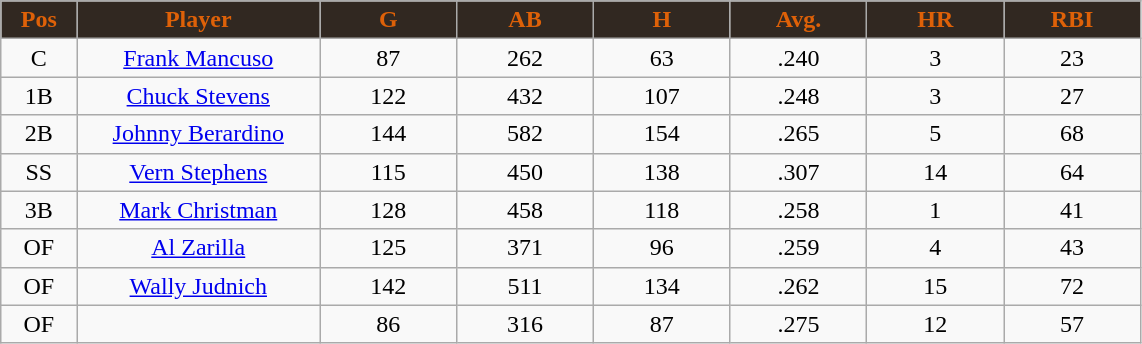<table class="wikitable sortable">
<tr>
<th style="background:#312821;color:#de6108;" width="5%">Pos</th>
<th style="background:#312821;color:#de6108;" width="16%">Player</th>
<th style="background:#312821;color:#de6108;" width="9%">G</th>
<th style="background:#312821;color:#de6108;" width="9%">AB</th>
<th style="background:#312821;color:#de6108;" width="9%">H</th>
<th style="background:#312821;color:#de6108;" width="9%">Avg.</th>
<th style="background:#312821;color:#de6108;" width="9%">HR</th>
<th style="background:#312821;color:#de6108;" width="9%">RBI</th>
</tr>
<tr align="center">
<td>C</td>
<td><a href='#'>Frank Mancuso</a></td>
<td>87</td>
<td>262</td>
<td>63</td>
<td>.240</td>
<td>3</td>
<td>23</td>
</tr>
<tr align="center">
<td>1B</td>
<td><a href='#'>Chuck Stevens</a></td>
<td>122</td>
<td>432</td>
<td>107</td>
<td>.248</td>
<td>3</td>
<td>27</td>
</tr>
<tr align="center">
<td>2B</td>
<td><a href='#'>Johnny Berardino</a></td>
<td>144</td>
<td>582</td>
<td>154</td>
<td>.265</td>
<td>5</td>
<td>68</td>
</tr>
<tr align="center">
<td>SS</td>
<td><a href='#'>Vern Stephens</a></td>
<td>115</td>
<td>450</td>
<td>138</td>
<td>.307</td>
<td>14</td>
<td>64</td>
</tr>
<tr align="center">
<td>3B</td>
<td><a href='#'>Mark Christman</a></td>
<td>128</td>
<td>458</td>
<td>118</td>
<td>.258</td>
<td>1</td>
<td>41</td>
</tr>
<tr align="center">
<td>OF</td>
<td><a href='#'>Al Zarilla</a></td>
<td>125</td>
<td>371</td>
<td>96</td>
<td>.259</td>
<td>4</td>
<td>43</td>
</tr>
<tr align="center">
<td>OF</td>
<td><a href='#'>Wally Judnich</a></td>
<td>142</td>
<td>511</td>
<td>134</td>
<td>.262</td>
<td>15</td>
<td>72</td>
</tr>
<tr align="center">
<td>OF</td>
<td></td>
<td>86</td>
<td>316</td>
<td>87</td>
<td>.275</td>
<td>12</td>
<td>57</td>
</tr>
</table>
